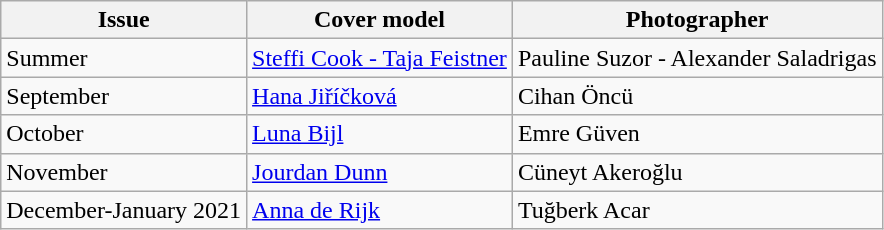<table class="sortable wikitable">
<tr>
<th>Issue</th>
<th>Cover model</th>
<th>Photographer</th>
</tr>
<tr>
<td>Summer</td>
<td><a href='#'>Steffi Cook - Taja Feistner</a></td>
<td>Pauline Suzor - Alexander Saladrigas</td>
</tr>
<tr>
<td>September</td>
<td><a href='#'>Hana Jiříčková</a></td>
<td>Cihan Öncü</td>
</tr>
<tr>
<td>October</td>
<td><a href='#'>Luna Bijl</a></td>
<td>Emre Güven</td>
</tr>
<tr>
<td>November</td>
<td><a href='#'>Jourdan Dunn</a></td>
<td>Cüneyt Akeroğlu</td>
</tr>
<tr>
<td>December-January 2021</td>
<td><a href='#'>Anna de Rijk</a></td>
<td>Tuğberk Acar</td>
</tr>
</table>
